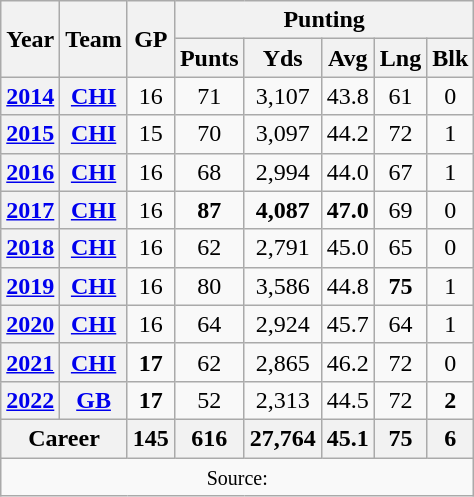<table class="wikitable" style="text-align:center">
<tr>
<th rowspan="2">Year</th>
<th rowspan="2">Team</th>
<th rowspan="2">GP</th>
<th colspan="5">Punting</th>
</tr>
<tr>
<th>Punts</th>
<th>Yds</th>
<th>Avg</th>
<th>Lng</th>
<th>Blk</th>
</tr>
<tr>
<th><a href='#'>2014</a></th>
<th><a href='#'>CHI</a></th>
<td>16</td>
<td>71</td>
<td>3,107</td>
<td>43.8</td>
<td>61</td>
<td>0</td>
</tr>
<tr>
<th><a href='#'>2015</a></th>
<th><a href='#'>CHI</a></th>
<td>15</td>
<td>70</td>
<td>3,097</td>
<td>44.2</td>
<td>72</td>
<td>1</td>
</tr>
<tr>
<th><a href='#'>2016</a></th>
<th><a href='#'>CHI</a></th>
<td>16</td>
<td>68</td>
<td>2,994</td>
<td>44.0</td>
<td>67</td>
<td>1</td>
</tr>
<tr>
<th><a href='#'>2017</a></th>
<th><a href='#'>CHI</a></th>
<td>16</td>
<td><strong>87</strong></td>
<td><strong>4,087</strong></td>
<td><strong>47.0</strong></td>
<td>69</td>
<td>0</td>
</tr>
<tr>
<th><a href='#'>2018</a></th>
<th><a href='#'>CHI</a></th>
<td>16</td>
<td>62</td>
<td>2,791</td>
<td>45.0</td>
<td>65</td>
<td>0</td>
</tr>
<tr>
<th><a href='#'>2019</a></th>
<th><a href='#'>CHI</a></th>
<td>16</td>
<td>80</td>
<td>3,586</td>
<td>44.8</td>
<td><strong>75</strong></td>
<td>1</td>
</tr>
<tr>
<th><a href='#'>2020</a></th>
<th><a href='#'>CHI</a></th>
<td>16</td>
<td>64</td>
<td>2,924</td>
<td>45.7</td>
<td>64</td>
<td>1</td>
</tr>
<tr>
<th><a href='#'>2021</a></th>
<th><a href='#'>CHI</a></th>
<td><strong>17</strong></td>
<td>62</td>
<td>2,865</td>
<td>46.2</td>
<td>72</td>
<td>0</td>
</tr>
<tr>
<th><a href='#'>2022</a></th>
<th><a href='#'>GB</a></th>
<td><strong>17</strong></td>
<td>52</td>
<td>2,313</td>
<td>44.5</td>
<td>72</td>
<td><strong>2</strong></td>
</tr>
<tr>
<th colspan="2">Career</th>
<th>145</th>
<th>616</th>
<th>27,764</th>
<th>45.1</th>
<th>75</th>
<th>6</th>
</tr>
<tr>
<td colspan="8"><small>Source: </small></td>
</tr>
</table>
